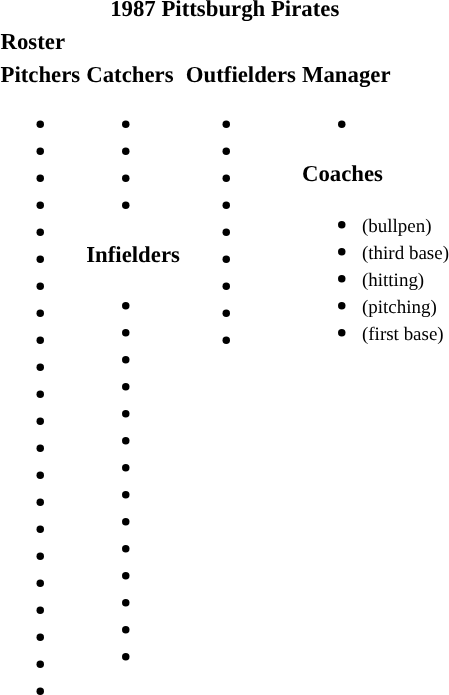<table class="toccolours" style="font-size: 95%;">
<tr>
<th colspan="10">1987 Pittsburgh Pirates</th>
</tr>
<tr>
<td colspan="10"><strong>Roster</strong></td>
</tr>
<tr>
<td valign="top"><strong>Pitchers</strong><br><ul><li></li><li></li><li></li><li></li><li></li><li></li><li></li><li></li><li></li><li></li><li></li><li></li><li></li><li></li><li></li><li></li><li></li><li></li><li></li><li></li><li></li><li></li></ul></td>
<td valign="top"><strong>Catchers</strong><br><ul><li></li><li></li><li></li><li></li></ul><strong>Infielders</strong><ul><li></li><li></li><li></li><li></li><li></li><li></li><li></li><li></li><li></li><li></li><li></li><li></li><li></li><li></li></ul></td>
<td valign="top"><strong>Outfielders</strong><br><ul><li></li><li></li><li></li><li></li><li></li><li></li><li></li><li></li><li></li></ul></td>
<td valign="top"><strong>Manager</strong><br><ul><li></li></ul><strong>Coaches</strong><ul><li> <small>(bullpen)</small></li><li> <small>(third base)</small></li><li> <small>(hitting)</small></li><li> <small>(pitching)</small></li><li> <small>(first base)</small></li></ul></td>
</tr>
</table>
